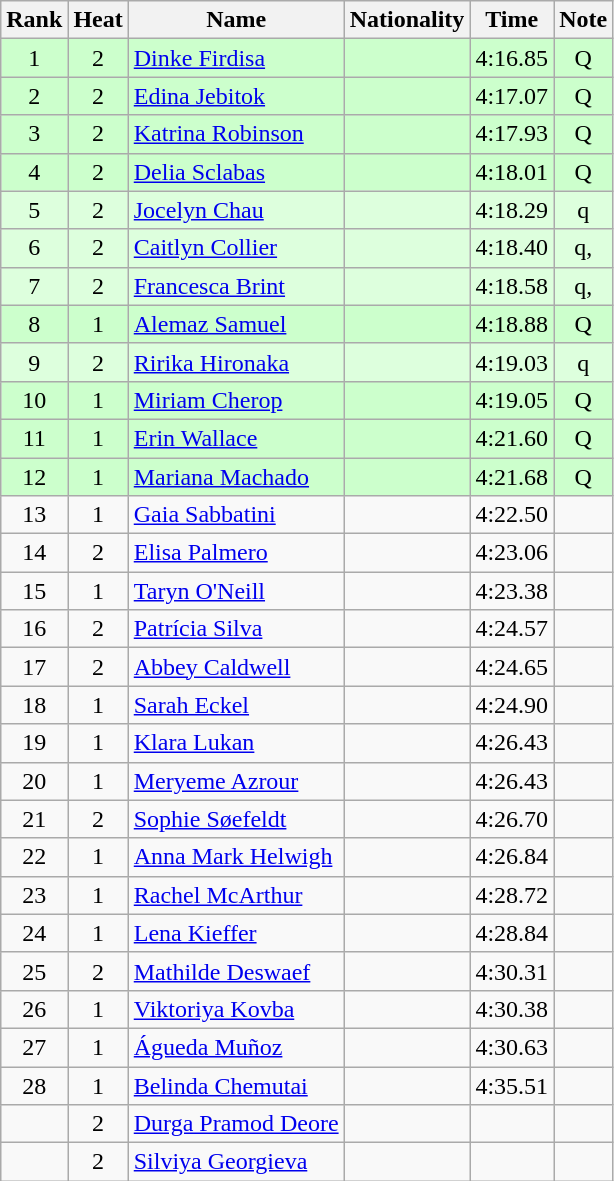<table class="wikitable sortable" style="text-align:center">
<tr>
<th>Rank</th>
<th>Heat</th>
<th>Name</th>
<th>Nationality</th>
<th>Time</th>
<th>Note</th>
</tr>
<tr bgcolor=ccffcc>
<td>1</td>
<td>2</td>
<td align=left><a href='#'>Dinke Firdisa</a></td>
<td align=left></td>
<td>4:16.85</td>
<td>Q</td>
</tr>
<tr bgcolor=ccffcc>
<td>2</td>
<td>2</td>
<td align=left><a href='#'>Edina Jebitok</a></td>
<td align=left></td>
<td>4:17.07</td>
<td>Q</td>
</tr>
<tr bgcolor=ccffcc>
<td>3</td>
<td>2</td>
<td align=left><a href='#'>Katrina Robinson</a></td>
<td align=left></td>
<td>4:17.93</td>
<td>Q</td>
</tr>
<tr bgcolor=ccffcc>
<td>4</td>
<td>2</td>
<td align=left><a href='#'>Delia Sclabas</a></td>
<td align=left></td>
<td>4:18.01</td>
<td>Q</td>
</tr>
<tr bgcolor=ddffdd>
<td>5</td>
<td>2</td>
<td align=left><a href='#'>Jocelyn Chau</a></td>
<td align=left></td>
<td>4:18.29</td>
<td>q</td>
</tr>
<tr bgcolor=ddffdd>
<td>6</td>
<td>2</td>
<td align=left><a href='#'>Caitlyn Collier</a></td>
<td align=left></td>
<td>4:18.40</td>
<td>q, </td>
</tr>
<tr bgcolor=ddffdd>
<td>7</td>
<td>2</td>
<td align=left><a href='#'>Francesca Brint</a></td>
<td align=left></td>
<td>4:18.58</td>
<td>q, </td>
</tr>
<tr bgcolor=ccffcc>
<td>8</td>
<td>1</td>
<td align=left><a href='#'>Alemaz Samuel</a></td>
<td align=left></td>
<td>4:18.88</td>
<td>Q</td>
</tr>
<tr bgcolor=ddffdd>
<td>9</td>
<td>2</td>
<td align=left><a href='#'>Ririka Hironaka</a></td>
<td align=left></td>
<td>4:19.03</td>
<td>q</td>
</tr>
<tr bgcolor=ccffcc>
<td>10</td>
<td>1</td>
<td align=left><a href='#'>Miriam Cherop</a></td>
<td align=left></td>
<td>4:19.05</td>
<td>Q</td>
</tr>
<tr bgcolor=ccffcc>
<td>11</td>
<td>1</td>
<td align=left><a href='#'>Erin Wallace</a></td>
<td align=left></td>
<td>4:21.60</td>
<td>Q</td>
</tr>
<tr bgcolor=ccffcc>
<td>12</td>
<td>1</td>
<td align=left><a href='#'>Mariana Machado</a></td>
<td align=left></td>
<td>4:21.68</td>
<td>Q</td>
</tr>
<tr>
<td>13</td>
<td>1</td>
<td align=left><a href='#'>Gaia Sabbatini</a></td>
<td align=left></td>
<td>4:22.50</td>
<td></td>
</tr>
<tr>
<td>14</td>
<td>2</td>
<td align=left><a href='#'>Elisa Palmero</a></td>
<td align=left></td>
<td>4:23.06</td>
<td></td>
</tr>
<tr>
<td>15</td>
<td>1</td>
<td align=left><a href='#'>Taryn O'Neill</a></td>
<td align=left></td>
<td>4:23.38</td>
<td></td>
</tr>
<tr>
<td>16</td>
<td>2</td>
<td align=left><a href='#'>Patrícia Silva</a></td>
<td align=left></td>
<td>4:24.57</td>
<td></td>
</tr>
<tr>
<td>17</td>
<td>2</td>
<td align=left><a href='#'>Abbey Caldwell</a></td>
<td align=left></td>
<td>4:24.65</td>
<td></td>
</tr>
<tr>
<td>18</td>
<td>1</td>
<td align=left><a href='#'>Sarah Eckel</a></td>
<td align=left></td>
<td>4:24.90</td>
<td></td>
</tr>
<tr>
<td>19</td>
<td>1</td>
<td align=left><a href='#'>Klara Lukan</a></td>
<td align=left></td>
<td>4:26.43</td>
<td></td>
</tr>
<tr>
<td>20</td>
<td>1</td>
<td align=left><a href='#'>Meryeme Azrour</a></td>
<td align=left></td>
<td>4:26.43</td>
<td></td>
</tr>
<tr>
<td>21</td>
<td>2</td>
<td align=left><a href='#'>Sophie Søefeldt</a></td>
<td align=left></td>
<td>4:26.70</td>
<td></td>
</tr>
<tr>
<td>22</td>
<td>1</td>
<td align=left><a href='#'>Anna Mark Helwigh</a></td>
<td align=left></td>
<td>4:26.84</td>
<td></td>
</tr>
<tr>
<td>23</td>
<td>1</td>
<td align=left><a href='#'>Rachel McArthur</a></td>
<td align=left></td>
<td>4:28.72</td>
<td></td>
</tr>
<tr>
<td>24</td>
<td>1</td>
<td align=left><a href='#'>Lena Kieffer</a></td>
<td align=left></td>
<td>4:28.84</td>
<td></td>
</tr>
<tr>
<td>25</td>
<td>2</td>
<td align=left><a href='#'>Mathilde Deswaef</a></td>
<td align=left></td>
<td>4:30.31</td>
<td></td>
</tr>
<tr>
<td>26</td>
<td>1</td>
<td align=left><a href='#'>Viktoriya Kovba</a></td>
<td align=left></td>
<td>4:30.38</td>
<td></td>
</tr>
<tr>
<td>27</td>
<td>1</td>
<td align=left><a href='#'>Águeda Muñoz</a></td>
<td align=left></td>
<td>4:30.63</td>
<td></td>
</tr>
<tr>
<td>28</td>
<td>1</td>
<td align=left><a href='#'>Belinda Chemutai</a></td>
<td align=left></td>
<td>4:35.51</td>
<td></td>
</tr>
<tr>
<td></td>
<td>2</td>
<td align=left><a href='#'>Durga Pramod Deore</a></td>
<td align=left></td>
<td></td>
<td></td>
</tr>
<tr>
<td></td>
<td>2</td>
<td align=left><a href='#'>Silviya Georgieva</a></td>
<td align=left></td>
<td></td>
<td></td>
</tr>
</table>
